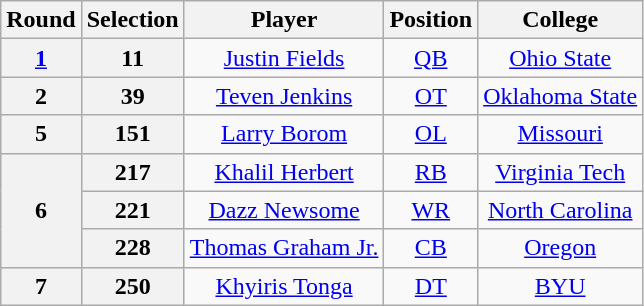<table class="wikitable" style="text-align:center">
<tr>
<th>Round</th>
<th>Selection</th>
<th>Player</th>
<th>Position</th>
<th>College</th>
</tr>
<tr>
<th><a href='#'>1</a></th>
<th>11</th>
<td><a href='#'>Justin Fields</a></td>
<td><a href='#'>QB</a></td>
<td><a href='#'>Ohio State</a></td>
</tr>
<tr>
<th>2</th>
<th>39</th>
<td><a href='#'>Teven Jenkins</a></td>
<td><a href='#'>OT</a></td>
<td><a href='#'>Oklahoma State</a></td>
</tr>
<tr>
<th>5</th>
<th>151</th>
<td><a href='#'>Larry Borom</a></td>
<td><a href='#'>OL</a></td>
<td><a href='#'>Missouri</a></td>
</tr>
<tr>
<th rowspan="3">6</th>
<th>217</th>
<td><a href='#'>Khalil Herbert</a></td>
<td><a href='#'>RB</a></td>
<td><a href='#'>Virginia Tech</a></td>
</tr>
<tr>
<th>221</th>
<td><a href='#'>Dazz Newsome</a></td>
<td><a href='#'>WR</a></td>
<td><a href='#'>North Carolina</a></td>
</tr>
<tr>
<th>228</th>
<td><a href='#'>Thomas Graham Jr.</a></td>
<td><a href='#'>CB</a></td>
<td><a href='#'>Oregon</a></td>
</tr>
<tr>
<th>7</th>
<th>250</th>
<td><a href='#'>Khyiris Tonga</a></td>
<td><a href='#'>DT</a></td>
<td><a href='#'>BYU</a></td>
</tr>
</table>
